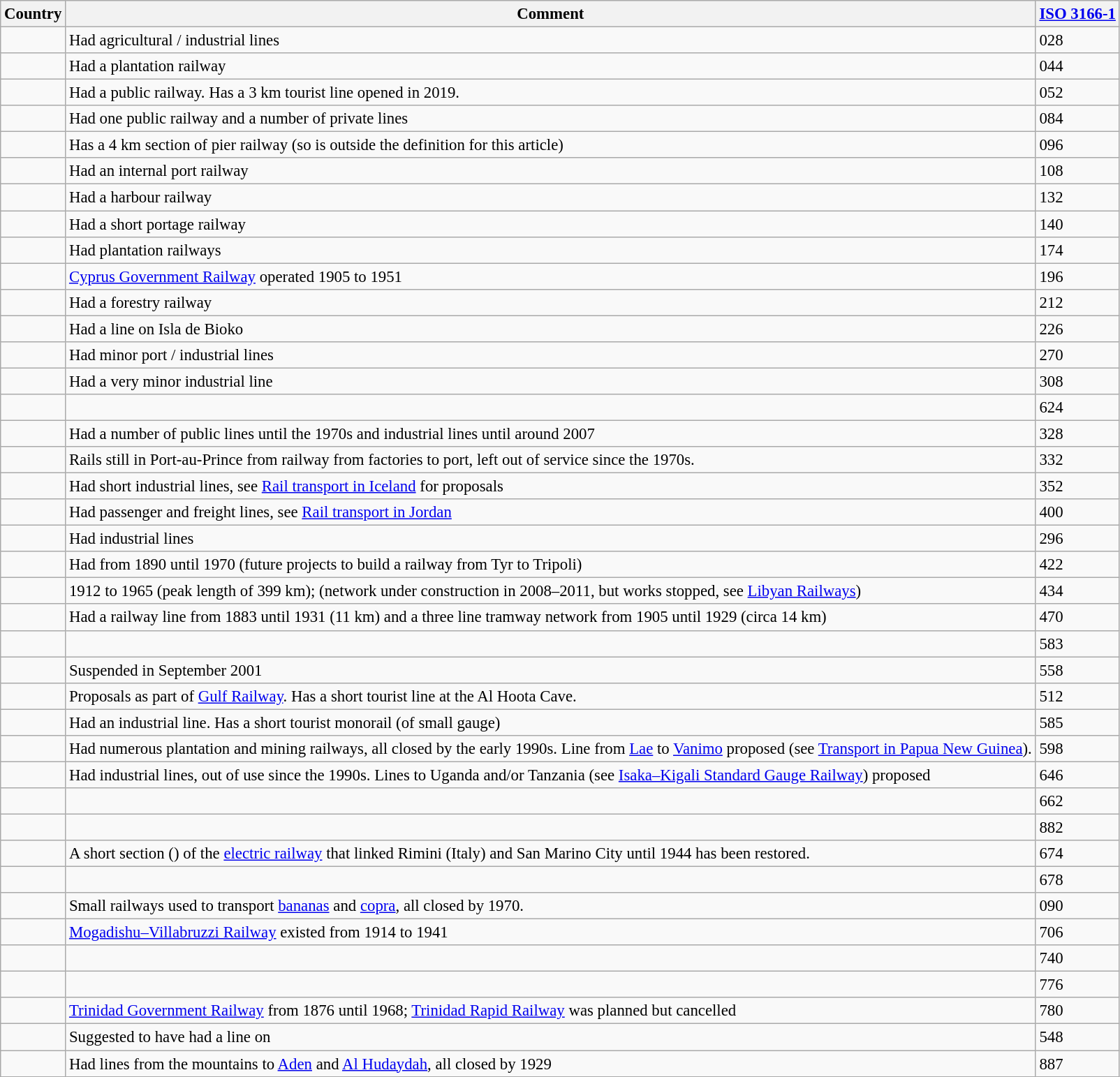<table class="wikitable sortable static-row-numbers" style="font-size:95%">
<tr>
<th>Country</th>
<th>Comment</th>
<th><a href='#'>ISO 3166-1</a></th>
</tr>
<tr>
<td></td>
<td>Had agricultural / industrial lines</td>
<td>028</td>
</tr>
<tr>
<td></td>
<td>Had a plantation railway</td>
<td>044</td>
</tr>
<tr>
<td></td>
<td>Had a public railway. Has a 3 km tourist line opened in 2019.</td>
<td>052</td>
</tr>
<tr>
<td></td>
<td>Had one public railway and a number of private lines</td>
<td>084</td>
</tr>
<tr>
<td></td>
<td>Has a 4 km section of pier railway (so is outside the definition for this article)</td>
<td>096</td>
</tr>
<tr>
<td></td>
<td>Had an internal port railway</td>
<td>108</td>
</tr>
<tr>
<td></td>
<td>Had a harbour railway</td>
<td>132</td>
</tr>
<tr>
<td></td>
<td>Had a short portage railway</td>
<td>140</td>
</tr>
<tr>
<td></td>
<td>Had plantation railways</td>
<td>174</td>
</tr>
<tr>
<td></td>
<td><a href='#'>Cyprus Government Railway</a> operated 1905 to 1951</td>
<td>196</td>
</tr>
<tr>
<td></td>
<td>Had a forestry railway</td>
<td>212</td>
</tr>
<tr>
<td></td>
<td>Had a line on Isla de Bioko</td>
<td>226</td>
</tr>
<tr>
<td></td>
<td>Had minor port / industrial lines</td>
<td>270</td>
</tr>
<tr>
<td></td>
<td>Had a very minor industrial line</td>
<td>308</td>
</tr>
<tr>
<td></td>
<td></td>
<td>624</td>
</tr>
<tr>
<td></td>
<td>Had a number of public lines until the 1970s and industrial lines until around 2007</td>
<td>328</td>
</tr>
<tr>
<td></td>
<td>Rails still in Port-au-Prince from railway from factories to port, left out of service since the 1970s.</td>
<td>332</td>
</tr>
<tr>
<td></td>
<td>Had short industrial lines, see <a href='#'>Rail transport in Iceland</a> for proposals</td>
<td>352</td>
</tr>
<tr>
<td></td>
<td>Had passenger and freight lines, see <a href='#'>Rail transport in Jordan</a></td>
<td>400</td>
</tr>
<tr>
<td></td>
<td>Had industrial lines</td>
<td>296</td>
</tr>
<tr>
<td></td>
<td>Had from 1890 until 1970 (future projects to build a railway from Tyr to Tripoli)</td>
<td>422</td>
</tr>
<tr>
<td></td>
<td>1912 to 1965 (peak length of 399 km); (network under construction in 2008–2011, but works stopped, see <a href='#'>Libyan Railways</a>)</td>
<td>434</td>
</tr>
<tr>
<td></td>
<td>Had a railway line from 1883 until 1931 (11 km) and a three line tramway network from 1905 until 1929 (circa 14 km)</td>
<td>470</td>
</tr>
<tr>
<td></td>
<td></td>
<td>583</td>
</tr>
<tr>
<td></td>
<td>Suspended in September 2001</td>
<td>558</td>
</tr>
<tr>
<td></td>
<td>Proposals as part of <a href='#'>Gulf Railway</a>. Has a short tourist line at the Al Hoota Cave.</td>
<td>512</td>
</tr>
<tr>
<td></td>
<td>Had an industrial line. Has a short tourist monorail (of small gauge)</td>
<td>585</td>
</tr>
<tr>
<td></td>
<td>Had numerous plantation and mining railways, all closed by the early 1990s. Line from <a href='#'>Lae</a> to <a href='#'>Vanimo</a> proposed (see <a href='#'>Transport in Papua New Guinea</a>).</td>
<td>598</td>
</tr>
<tr>
<td></td>
<td>Had industrial lines, out of use since the 1990s. Lines to Uganda and/or Tanzania (see <a href='#'>Isaka–Kigali Standard Gauge Railway</a>) proposed</td>
<td>646</td>
</tr>
<tr>
<td></td>
<td></td>
<td>662</td>
</tr>
<tr>
<td></td>
<td></td>
<td>882</td>
</tr>
<tr>
<td></td>
<td>A short section () of the <a href='#'>electric railway</a> that linked Rimini (Italy) and San Marino City until 1944 has been restored.</td>
<td>674</td>
</tr>
<tr>
<td></td>
<td></td>
<td>678</td>
</tr>
<tr>
<td></td>
<td>Small railways used to transport <a href='#'>bananas</a> and <a href='#'>copra</a>, all closed by 1970.</td>
<td>090</td>
</tr>
<tr>
<td></td>
<td><a href='#'>Mogadishu–Villabruzzi Railway</a> existed from 1914 to 1941</td>
<td>706</td>
</tr>
<tr>
<td></td>
<td></td>
<td>740</td>
</tr>
<tr>
<td></td>
<td></td>
<td>776</td>
</tr>
<tr>
<td></td>
<td><a href='#'>Trinidad Government Railway</a> from 1876 until 1968; <a href='#'>Trinidad Rapid Railway</a> was planned but cancelled</td>
<td>780</td>
</tr>
<tr>
<td></td>
<td>Suggested to have had a line on </td>
<td>548</td>
</tr>
<tr>
<td></td>
<td>Had lines from the mountains to <a href='#'>Aden</a> and <a href='#'>Al Hudaydah</a>, all closed by 1929</td>
<td>887</td>
</tr>
</table>
